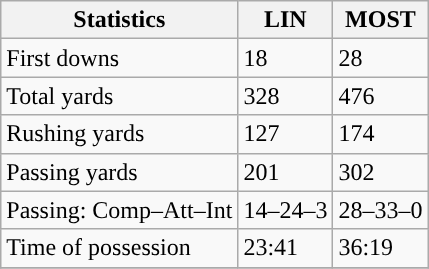<table class="wikitable" style="float: left;">
<tr>
<th>Statistics</th>
<th>LIN</th>
<th>MOST</th>
</tr>
<tr>
<td>First downs</td>
<td>18</td>
<td>28</td>
</tr>
<tr>
<td>Total yards</td>
<td>328</td>
<td>476</td>
</tr>
<tr>
<td>Rushing yards</td>
<td>127</td>
<td>174</td>
</tr>
<tr>
<td>Passing yards</td>
<td>201</td>
<td>302</td>
</tr>
<tr>
<td>Passing: Comp–Att–Int</td>
<td>14–24–3</td>
<td>28–33–0</td>
</tr>
<tr>
<td>Time of possession</td>
<td>23:41</td>
<td>36:19</td>
</tr>
<tr>
</tr>
</table>
